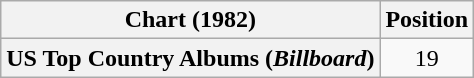<table class="wikitable plainrowheaders" style="text-align:center">
<tr>
<th scope="col">Chart (1982)</th>
<th scope="col">Position</th>
</tr>
<tr>
<th scope="row">US Top Country Albums (<em>Billboard</em>)</th>
<td>19</td>
</tr>
</table>
